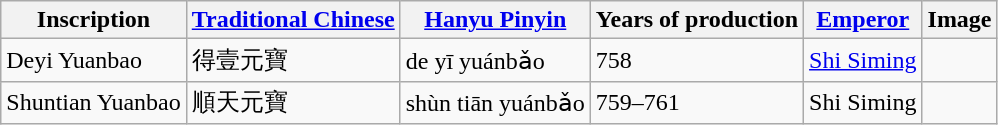<table class="wikitable">
<tr>
<th>Inscription</th>
<th><a href='#'>Traditional Chinese</a></th>
<th><a href='#'>Hanyu Pinyin</a></th>
<th>Years of production</th>
<th><a href='#'>Emperor</a></th>
<th>Image</th>
</tr>
<tr>
<td>Deyi Yuanbao</td>
<td>得壹元寶</td>
<td>de yī yuánbǎo</td>
<td>758</td>
<td><a href='#'>Shi Siming</a></td>
<td></td>
</tr>
<tr>
<td>Shuntian Yuanbao</td>
<td>順天元寶</td>
<td>shùn tiān yuánbǎo</td>
<td>759–761</td>
<td>Shi Siming</td>
<td></td>
</tr>
</table>
